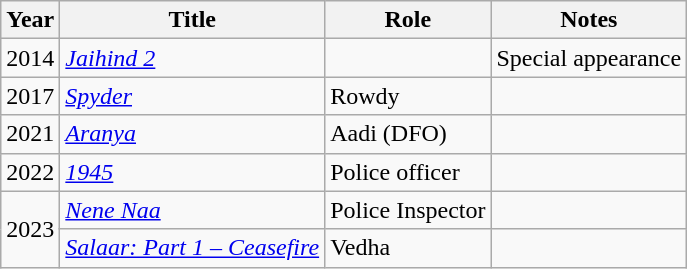<table class="wikitable">
<tr>
<th>Year</th>
<th>Title</th>
<th>Role</th>
<th>Notes</th>
</tr>
<tr>
<td>2014</td>
<td><em><a href='#'>Jaihind 2</a></em></td>
<td></td>
<td>Special appearance</td>
</tr>
<tr>
<td>2017</td>
<td><em><a href='#'>Spyder</a></em></td>
<td>Rowdy</td>
<td></td>
</tr>
<tr>
<td>2021</td>
<td><em><a href='#'>Aranya</a></em></td>
<td>Aadi (DFO)</td>
<td></td>
</tr>
<tr>
<td>2022</td>
<td><em><a href='#'>1945</a></em></td>
<td>Police officer</td>
<td></td>
</tr>
<tr>
<td rowspan="2">2023</td>
<td><em><a href='#'>Nene Naa</a></em></td>
<td>Police Inspector</td>
<td></td>
</tr>
<tr>
<td><em><a href='#'>Salaar: Part 1 – Ceasefire</a></em></td>
<td>Vedha</td>
<td></td>
</tr>
</table>
